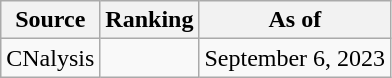<table class="wikitable" style="text-align:center">
<tr>
<th>Source</th>
<th>Ranking</th>
<th>As of</th>
</tr>
<tr>
<td align=left>CNalysis</td>
<td></td>
<td>September 6, 2023</td>
</tr>
</table>
